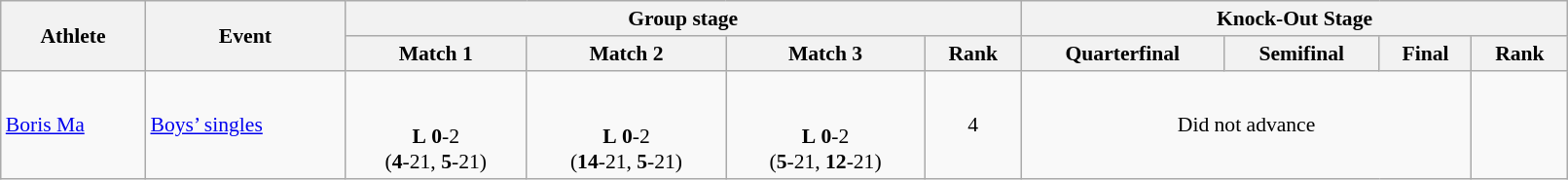<table class="wikitable"  style="width:85%; text-align:left; font-size:90%;">
<tr>
<th rowspan=2>Athlete</th>
<th rowspan=2>Event</th>
<th colspan=4>Group stage</th>
<th colspan=4>Knock-Out Stage</th>
</tr>
<tr>
<th>Match 1</th>
<th>Match 2</th>
<th>Match 3</th>
<th>Rank</th>
<th>Quarterfinal</th>
<th>Semifinal</th>
<th>Final</th>
<th>Rank</th>
</tr>
<tr>
<td><a href='#'>Boris Ma</a></td>
<td><a href='#'>Boys’ singles</a></td>
<td align=center> <br><br><strong>L</strong> <strong>0</strong>-2 <br> (<strong>4</strong>-21, <strong>5</strong>-21)</td>
<td align=center> <br><br><strong>L</strong> <strong>0</strong>-2 <br> (<strong>14</strong>-21, <strong>5</strong>-21)</td>
<td align=center> <br><br><strong>L</strong> <strong>0</strong>-2 <br> (<strong>5</strong>-21, <strong>12</strong>-21)</td>
<td align=center>4</td>
<td colspan="3" style="text-align:center;">Did not advance</td>
<td align=center></td>
</tr>
</table>
